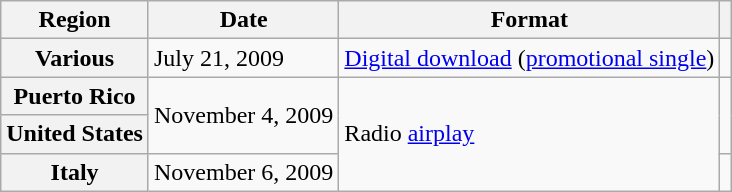<table class="wikitable plainrowheaders">
<tr>
<th scope="col">Region</th>
<th scope="col">Date</th>
<th scope="col">Format</th>
<th scope="col"></th>
</tr>
<tr>
<th scope="row">Various</th>
<td>July 21, 2009</td>
<td><a href='#'>Digital download</a> (<a href='#'>promotional single</a>)</td>
<td></td>
</tr>
<tr>
<th scope="row">Puerto Rico</th>
<td rowspan="2">November 4, 2009</td>
<td rowspan="3">Radio <a href='#'>airplay</a></td>
<td rowspan="2"></td>
</tr>
<tr>
<th scope="row">United States</th>
</tr>
<tr>
<th scope="row">Italy</th>
<td>November 6, 2009</td>
<td></td>
</tr>
</table>
